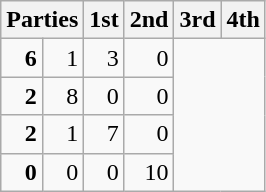<table class="wikitable" style="text-align:right;">
<tr>
<th colspan=2 style="text-align:left;">Parties</th>
<th>1st</th>
<th>2nd</th>
<th>3rd</th>
<th>4th</th>
</tr>
<tr>
<td><strong>6</strong></td>
<td>1</td>
<td>3</td>
<td>0</td>
</tr>
<tr>
<td><strong>2</strong></td>
<td>8</td>
<td>0</td>
<td>0</td>
</tr>
<tr>
<td><strong>2</strong></td>
<td>1</td>
<td>7</td>
<td>0</td>
</tr>
<tr>
<td><strong>0</strong></td>
<td>0</td>
<td>0</td>
<td>10</td>
</tr>
</table>
